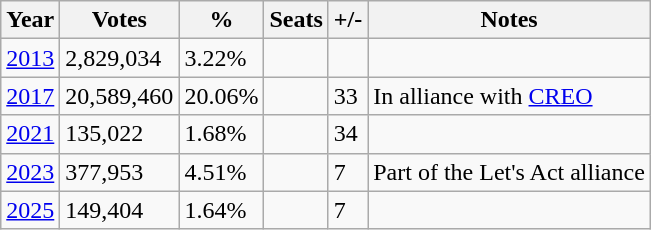<table class="wikitable">
<tr>
<th>Year</th>
<th>Votes</th>
<th>%</th>
<th>Seats</th>
<th>+/-</th>
<th>Notes</th>
</tr>
<tr>
<td><a href='#'>2013</a></td>
<td>2,829,034</td>
<td>3.22%</td>
<td></td>
<td></td>
<td></td>
</tr>
<tr>
<td><a href='#'>2017</a></td>
<td>20,589,460</td>
<td>20.06%</td>
<td></td>
<td> 33</td>
<td>In alliance with <a href='#'>CREO</a></td>
</tr>
<tr>
<td><a href='#'>2021</a></td>
<td>135,022</td>
<td>1.68%</td>
<td></td>
<td> 34</td>
<td></td>
</tr>
<tr>
<td><a href='#'>2023</a></td>
<td>377,953</td>
<td>4.51%</td>
<td></td>
<td> 7</td>
<td>Part of the Let's Act alliance</td>
</tr>
<tr>
<td><a href='#'>2025</a></td>
<td>149,404</td>
<td>1.64%</td>
<td></td>
<td> 7</td>
<td></td>
</tr>
</table>
